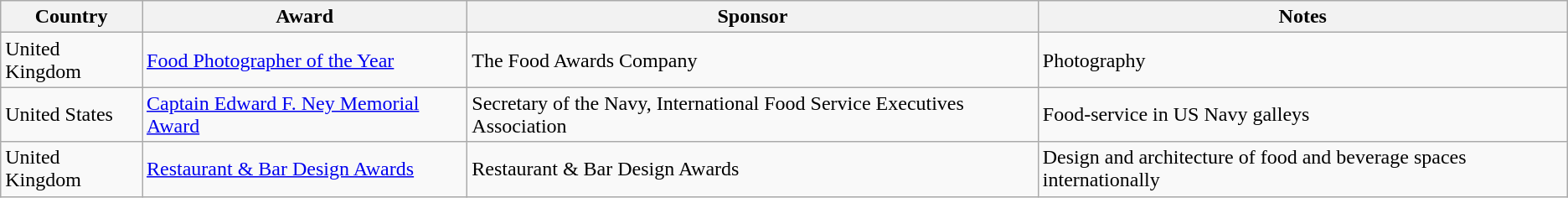<table class="wikitable sortable">
<tr>
<th>Country</th>
<th>Award</th>
<th>Sponsor</th>
<th>Notes</th>
</tr>
<tr>
<td>United Kingdom</td>
<td><a href='#'>Food Photographer of the Year</a></td>
<td>The Food Awards Company</td>
<td>Photography</td>
</tr>
<tr>
<td>United States</td>
<td><a href='#'>Captain Edward F. Ney Memorial Award</a></td>
<td>Secretary of the Navy, International Food Service Executives Association</td>
<td>Food-service in US Navy galleys</td>
</tr>
<tr>
<td>United Kingdom</td>
<td><a href='#'>Restaurant & Bar Design Awards</a></td>
<td>Restaurant & Bar Design Awards</td>
<td>Design and architecture of food and beverage spaces internationally</td>
</tr>
</table>
